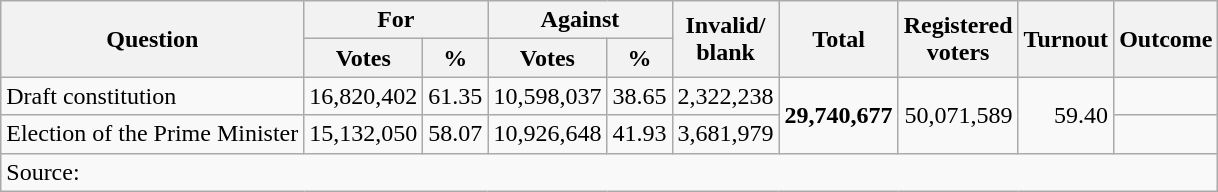<table class=wikitable style=text-align:right>
<tr>
<th rowspan=2>Question</th>
<th colspan=2>For</th>
<th colspan=2>Against</th>
<th rowspan=2>Invalid/<br>blank</th>
<th rowspan=2>Total</th>
<th rowspan=2>Registered<br>voters</th>
<th rowspan=2>Turnout</th>
<th rowspan=2>Outcome</th>
</tr>
<tr>
<th>Votes</th>
<th>%</th>
<th>Votes</th>
<th>%</th>
</tr>
<tr>
<td align=left>Draft constitution</td>
<td>16,820,402</td>
<td>61.35</td>
<td>10,598,037</td>
<td>38.65</td>
<td>2,322,238</td>
<td rowspan=2><strong>29,740,677</strong></td>
<td rowspan=2>50,071,589</td>
<td rowspan=2>59.40</td>
<td></td>
</tr>
<tr>
<td align=left>Election of the Prime Minister</td>
<td>15,132,050</td>
<td>58.07</td>
<td>10,926,648</td>
<td>41.93</td>
<td>3,681,979</td>
<td></td>
</tr>
<tr>
<td colspan=10 align=left>Source: </td>
</tr>
</table>
